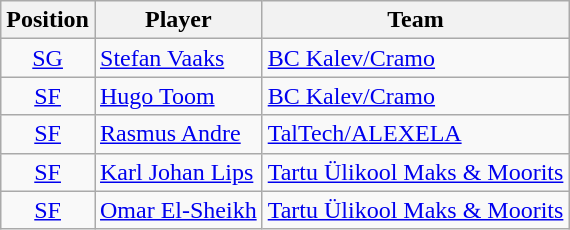<table class="wikitable">
<tr>
<th>Position</th>
<th>Player</th>
<th>Team</th>
</tr>
<tr>
<td align="center"><a href='#'>SG</a></td>
<td> <a href='#'>Stefan Vaaks</a></td>
<td><a href='#'>BC Kalev/Cramo</a></td>
</tr>
<tr>
<td align="center"><a href='#'>SF</a></td>
<td> <a href='#'>Hugo Toom</a></td>
<td><a href='#'>BC Kalev/Cramo</a></td>
</tr>
<tr>
<td align="center"><a href='#'>SF</a></td>
<td> <a href='#'>Rasmus Andre</a></td>
<td><a href='#'>TalTech/ALEXELA</a></td>
</tr>
<tr>
<td align="center"><a href='#'>SF</a></td>
<td> <a href='#'>Karl Johan Lips</a></td>
<td><a href='#'>Tartu Ülikool Maks & Moorits</a></td>
</tr>
<tr>
<td align="center"><a href='#'>SF</a></td>
<td> <a href='#'>Omar El-Sheikh</a></td>
<td><a href='#'>Tartu Ülikool Maks & Moorits</a></td>
</tr>
</table>
